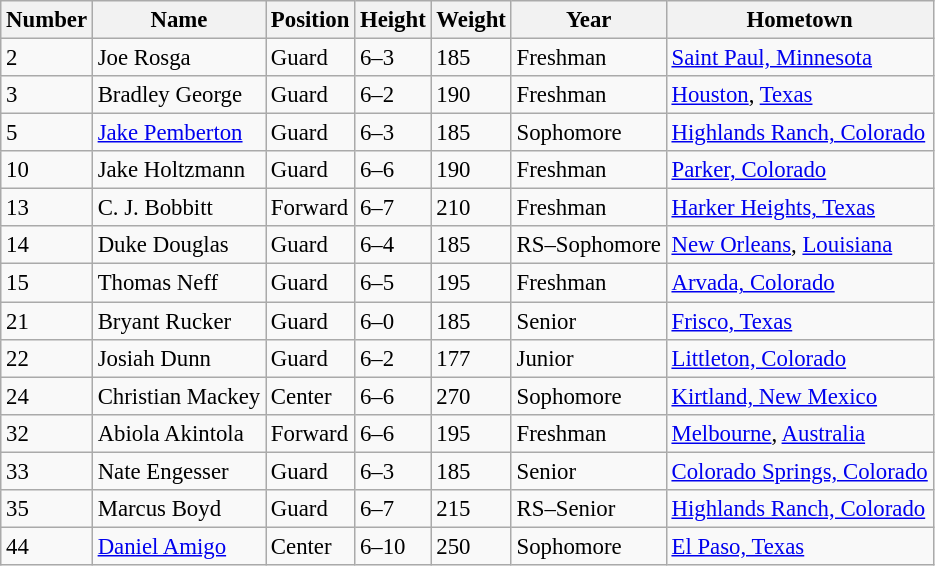<table class="wikitable sortable" style="font-size: 95%;">
<tr>
<th>Number</th>
<th>Name</th>
<th>Position</th>
<th>Height</th>
<th>Weight</th>
<th>Year</th>
<th>Hometown</th>
</tr>
<tr>
<td>2</td>
<td>Joe Rosga</td>
<td>Guard</td>
<td>6–3</td>
<td>185</td>
<td>Freshman</td>
<td><a href='#'>Saint Paul, Minnesota</a></td>
</tr>
<tr>
<td>3</td>
<td>Bradley George</td>
<td>Guard</td>
<td>6–2</td>
<td>190</td>
<td>Freshman</td>
<td><a href='#'>Houston</a>, <a href='#'>Texas</a></td>
</tr>
<tr>
<td>5</td>
<td><a href='#'>Jake Pemberton</a></td>
<td>Guard</td>
<td>6–3</td>
<td>185</td>
<td>Sophomore</td>
<td><a href='#'>Highlands Ranch, Colorado</a></td>
</tr>
<tr>
<td>10</td>
<td>Jake Holtzmann</td>
<td>Guard</td>
<td>6–6</td>
<td>190</td>
<td>Freshman</td>
<td><a href='#'>Parker, Colorado</a></td>
</tr>
<tr>
<td>13</td>
<td>C. J. Bobbitt</td>
<td>Forward</td>
<td>6–7</td>
<td>210</td>
<td>Freshman</td>
<td><a href='#'>Harker Heights, Texas</a></td>
</tr>
<tr>
<td>14</td>
<td>Duke Douglas</td>
<td>Guard</td>
<td>6–4</td>
<td>185</td>
<td>RS–Sophomore</td>
<td><a href='#'>New Orleans</a>, <a href='#'>Louisiana</a></td>
</tr>
<tr>
<td>15</td>
<td>Thomas Neff</td>
<td>Guard</td>
<td>6–5</td>
<td>195</td>
<td>Freshman</td>
<td><a href='#'>Arvada, Colorado</a></td>
</tr>
<tr>
<td>21</td>
<td>Bryant Rucker</td>
<td>Guard</td>
<td>6–0</td>
<td>185</td>
<td>Senior</td>
<td><a href='#'>Frisco, Texas</a></td>
</tr>
<tr>
<td>22</td>
<td>Josiah Dunn</td>
<td>Guard</td>
<td>6–2</td>
<td>177</td>
<td>Junior</td>
<td><a href='#'>Littleton, Colorado</a></td>
</tr>
<tr>
<td>24</td>
<td>Christian Mackey</td>
<td>Center</td>
<td>6–6</td>
<td>270</td>
<td>Sophomore</td>
<td><a href='#'>Kirtland, New Mexico</a></td>
</tr>
<tr>
<td>32</td>
<td>Abiola Akintola</td>
<td>Forward</td>
<td>6–6</td>
<td>195</td>
<td>Freshman</td>
<td><a href='#'>Melbourne</a>, <a href='#'>Australia</a></td>
</tr>
<tr>
<td>33</td>
<td>Nate Engesser</td>
<td>Guard</td>
<td>6–3</td>
<td>185</td>
<td>Senior</td>
<td><a href='#'>Colorado Springs, Colorado</a></td>
</tr>
<tr>
<td>35</td>
<td>Marcus Boyd</td>
<td>Guard</td>
<td>6–7</td>
<td>215</td>
<td>RS–Senior</td>
<td><a href='#'>Highlands Ranch, Colorado</a></td>
</tr>
<tr>
<td>44</td>
<td><a href='#'>Daniel Amigo</a></td>
<td>Center</td>
<td>6–10</td>
<td>250</td>
<td>Sophomore</td>
<td><a href='#'>El Paso, Texas</a></td>
</tr>
</table>
